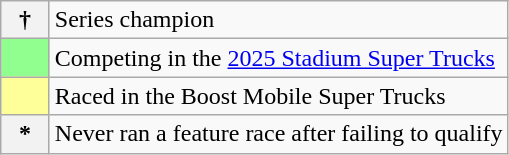<table class="wikitable">
<tr>
<th scope="row" style="text-align:center;">†</th>
<td>Series champion</td>
</tr>
<tr>
<td style="text-align:center; width:25px; background:#90ff90;"></td>
<td>Competing in the <a href='#'>2025 Stadium Super Trucks</a></td>
</tr>
<tr>
<td style="text-align:center; width:25px; background:#ff9;"></td>
<td>Raced in the Boost Mobile Super Trucks</td>
</tr>
<tr>
<th scope="row" style="text-align:center;">*</th>
<td>Never ran a feature race after failing to qualify</td>
</tr>
</table>
